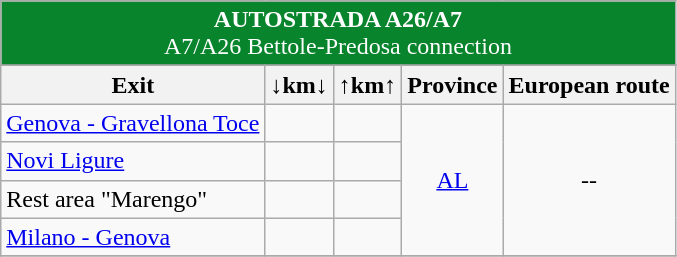<table class="wikitable">
<tr align="center" style="color: white;font-size:100%;" bgcolor="#08842c">
<td colspan="6"><strong> AUTOSTRADA A26/A7</strong><br>A7/A26 Bettole-Predosa connection</td>
</tr>
<tr>
</tr>
<tr>
<th><strong>Exit</strong></th>
<th align="center"><strong>↓km↓</strong></th>
<th align="center"><strong>↑km↑</strong></th>
<th align="center"><strong>Province</strong></th>
<th align="center"><strong>European route</strong></th>
</tr>
<tr>
<td>   <a href='#'>Genova - Gravellona Toce</a></td>
<td align="right"></td>
<td align="right"></td>
<td align="center" rowspan=4><a href='#'>AL</a></td>
<td align="center" rowspan=4>--</td>
</tr>
<tr>
<td> <a href='#'>Novi Ligure</a></td>
<td align="right"></td>
<td align="right"></td>
</tr>
<tr>
<td> Rest area "Marengo"</td>
<td align="right"></td>
<td align="right"></td>
</tr>
<tr>
<td>   <a href='#'>Milano - Genova</a></td>
<td align="right"></td>
<td align="right"></td>
</tr>
<tr>
</tr>
</table>
